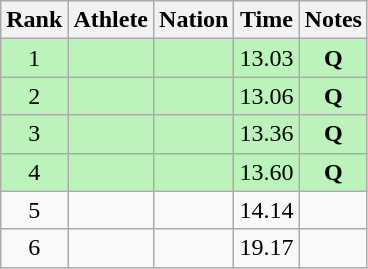<table class="wikitable sortable" style="text-align:center">
<tr>
<th>Rank</th>
<th>Athlete</th>
<th>Nation</th>
<th>Time</th>
<th>Notes</th>
</tr>
<tr bgcolor=#bbf3bb>
<td>1</td>
<td align=left></td>
<td align=left></td>
<td>13.03</td>
<td><strong>Q</strong></td>
</tr>
<tr bgcolor=#bbf3bb>
<td>2</td>
<td align=left></td>
<td align=left></td>
<td>13.06</td>
<td><strong>Q</strong></td>
</tr>
<tr bgcolor=#bbf3bb>
<td>3</td>
<td align=left></td>
<td align=left></td>
<td>13.36</td>
<td><strong>Q</strong></td>
</tr>
<tr bgcolor=#bbf3bb>
<td>4</td>
<td align=left></td>
<td align=left></td>
<td>13.60</td>
<td><strong>Q</strong></td>
</tr>
<tr>
<td>5</td>
<td align=left></td>
<td align=left></td>
<td>14.14</td>
<td></td>
</tr>
<tr>
<td>6</td>
<td align=left></td>
<td align=left></td>
<td>19.17</td>
<td></td>
</tr>
</table>
